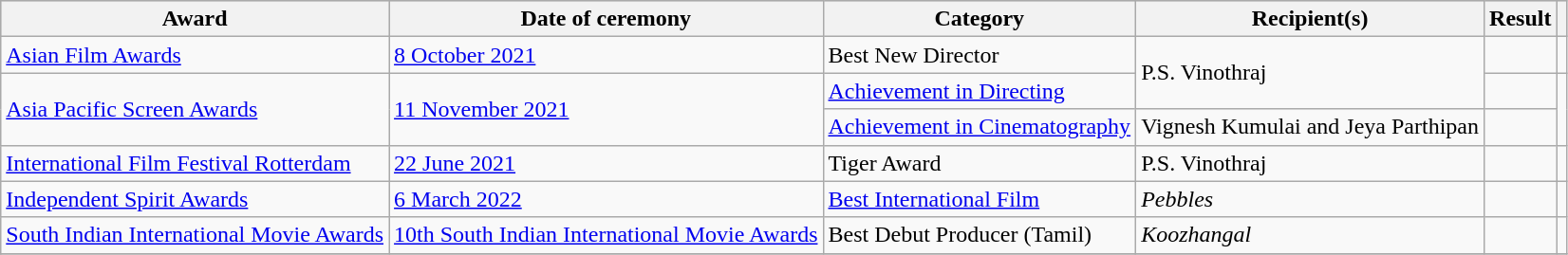<table class="wikitable sortable">
<tr style="background:#ccc; text-align:center;">
<th>Award</th>
<th>Date of ceremony</th>
<th>Category</th>
<th>Recipient(s)</th>
<th>Result</th>
<th class="unsortable"></th>
</tr>
<tr>
<td><a href='#'>Asian Film Awards</a></td>
<td><a href='#'>8 October 2021</a></td>
<td>Best New Director</td>
<td rowspan="2">P.S. Vinothraj</td>
<td></td>
<td style="text-align:center;"></td>
</tr>
<tr>
<td rowspan="2"><a href='#'>Asia Pacific Screen Awards</a></td>
<td rowspan="2"><a href='#'>11 November 2021</a></td>
<td><a href='#'>Achievement in Directing</a></td>
<td></td>
<td rowspan="2" style="text-align:center;"></td>
</tr>
<tr>
<td><a href='#'>Achievement in Cinematography</a></td>
<td>Vignesh Kumulai and Jeya Parthipan</td>
<td></td>
</tr>
<tr>
<td><a href='#'>International Film Festival Rotterdam</a></td>
<td><a href='#'>22 June 2021</a></td>
<td>Tiger Award</td>
<td>P.S. Vinothraj</td>
<td></td>
<td style="text-align:center;"></td>
</tr>
<tr>
<td><a href='#'>Independent Spirit Awards</a></td>
<td><a href='#'>6 March 2022</a></td>
<td><a href='#'>Best International Film</a></td>
<td><em>Pebbles</em></td>
<td></td>
<td style="text-align:center;"></td>
</tr>
<tr>
<td><a href='#'>South Indian International Movie Awards</a></td>
<td><a href='#'>10th South Indian International Movie Awards</a></td>
<td>Best Debut Producer (Tamil)</td>
<td><em>Koozhangal</em></td>
<td></td>
<td style="text-align:center;"></td>
</tr>
<tr>
</tr>
</table>
